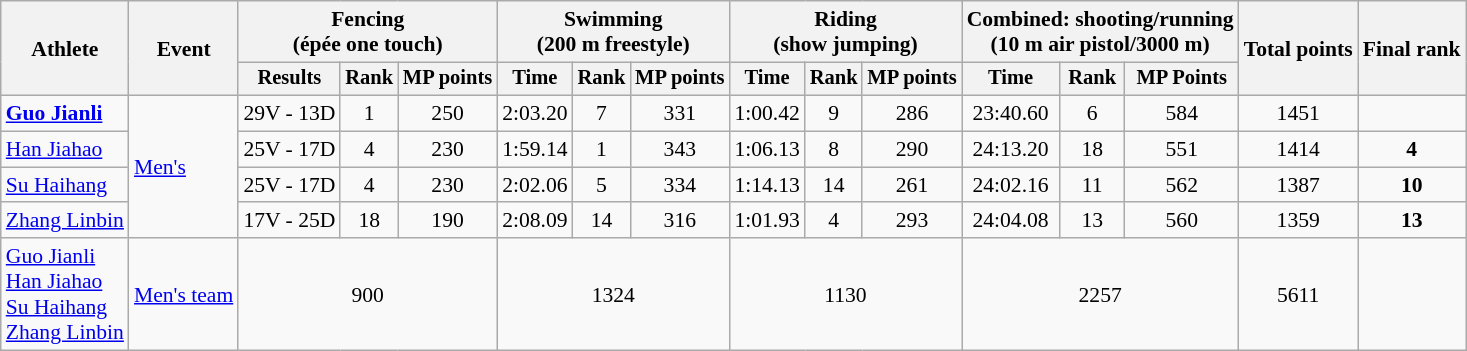<table class="wikitable" style="font-size:90%">
<tr>
<th rowspan=2>Athlete</th>
<th rowspan=2>Event</th>
<th colspan=3>Fencing<br><span>(épée one touch)</span></th>
<th colspan=3>Swimming<br><span>(200 m freestyle)</span></th>
<th colspan=3>Riding<br><span>(show jumping)</span></th>
<th colspan=3>Combined: shooting/running<br><span>(10 m air pistol/3000 m)</span></th>
<th rowspan=2>Total points</th>
<th rowspan=2>Final rank</th>
</tr>
<tr style="font-size:95%">
<th>Results</th>
<th>Rank</th>
<th>MP points</th>
<th>Time</th>
<th>Rank</th>
<th>MP points</th>
<th>Time</th>
<th>Rank</th>
<th>MP points</th>
<th>Time</th>
<th>Rank</th>
<th>MP Points</th>
</tr>
<tr align=center>
<td align=left><strong><a href='#'>Guo Jianli</a></strong></td>
<td style="text-align:left;" rowspan="4"><a href='#'>Men's</a></td>
<td>29V - 13D</td>
<td>1</td>
<td>250</td>
<td>2:03.20</td>
<td>7</td>
<td>331</td>
<td>1:00.42</td>
<td>9</td>
<td>286</td>
<td>23:40.60</td>
<td>6</td>
<td>584</td>
<td>1451</td>
<td></td>
</tr>
<tr align=center>
<td align=left><a href='#'>Han Jiahao</a></td>
<td>25V - 17D</td>
<td>4</td>
<td>230</td>
<td>1:59.14</td>
<td>1</td>
<td>343</td>
<td>1:06.13</td>
<td>8</td>
<td>290</td>
<td>24:13.20</td>
<td>18</td>
<td>551</td>
<td>1414</td>
<td><strong>4</strong></td>
</tr>
<tr align=center>
<td align=left><a href='#'>Su Haihang</a></td>
<td>25V - 17D</td>
<td>4</td>
<td>230</td>
<td>2:02.06</td>
<td>5</td>
<td>334</td>
<td>1:14.13</td>
<td>14</td>
<td>261</td>
<td>24:02.16</td>
<td>11</td>
<td>562</td>
<td>1387</td>
<td><strong>10</strong></td>
</tr>
<tr align=center>
<td align=left><a href='#'>Zhang Linbin</a></td>
<td>17V - 25D</td>
<td>18</td>
<td>190</td>
<td>2:08.09</td>
<td>14</td>
<td>316</td>
<td>1:01.93</td>
<td>4</td>
<td>293</td>
<td>24:04.08</td>
<td>13</td>
<td>560</td>
<td>1359</td>
<td><strong>13</strong></td>
</tr>
<tr align=center>
<td align=left><a href='#'>Guo Jianli</a><br><a href='#'>Han Jiahao</a> <br><a href='#'>Su Haihang</a><br><a href='#'>Zhang Linbin</a></td>
<td align=left><a href='#'>Men's team</a></td>
<td style="text-align:center;" colspan="3">900</td>
<td style="text-align:center;" colspan="3">1324</td>
<td style="text-align:center;" colspan="3">1130</td>
<td style="text-align:center;" colspan="3">2257</td>
<td style="text-align:center;">5611</td>
<td></td>
</tr>
</table>
